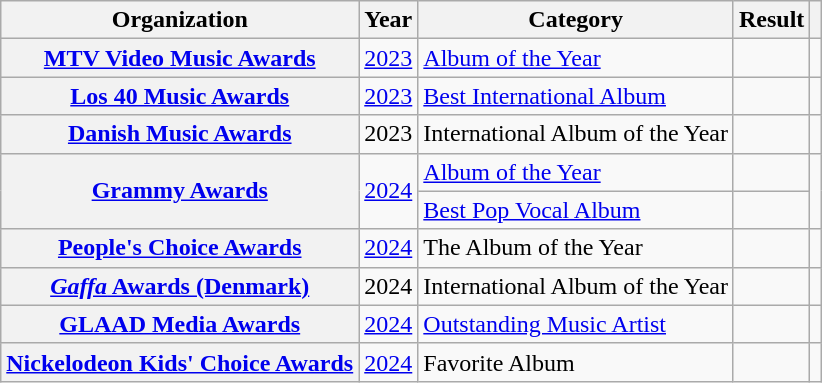<table class="wikitable sortable plainrowheaders" style="border:none; margin:0;">
<tr>
<th scope="col">Organization</th>
<th scope="col">Year</th>
<th scope="col">Category</th>
<th scope="col">Result</th>
<th class="unsortable" scope="col"></th>
</tr>
<tr>
<th scope="row"><a href='#'>MTV Video Music Awards</a></th>
<td><a href='#'>2023</a></td>
<td><a href='#'>Album of the Year</a></td>
<td></td>
<td style="text-align:center;"></td>
</tr>
<tr>
<th scope="row"><a href='#'>Los 40 Music Awards</a></th>
<td><a href='#'>2023</a></td>
<td><a href='#'>Best International Album</a></td>
<td></td>
<td style="text-align:center"></td>
</tr>
<tr>
<th scope="row"><a href='#'>Danish Music Awards</a></th>
<td>2023</td>
<td>International Album of the Year</td>
<td></td>
<td style="text-align:center"></td>
</tr>
<tr>
<th rowspan="2" scope="row"><a href='#'>Grammy Awards</a></th>
<td rowspan="2"><a href='#'>2024</a></td>
<td><a href='#'>Album of the Year</a></td>
<td></td>
<td rowspan="2" style="text-align:center;"></td>
</tr>
<tr>
<td><a href='#'>Best Pop Vocal Album</a></td>
<td></td>
</tr>
<tr>
<th scope="row"><a href='#'>People's Choice Awards</a></th>
<td><a href='#'>2024</a></td>
<td>The Album of the Year</td>
<td></td>
<td style="text-align:center"></td>
</tr>
<tr>
<th scope="row"><a href='#'><em>Gaffa</em> Awards (Denmark)</a></th>
<td>2024</td>
<td>International Album of the Year</td>
<td></td>
<td style="text-align:center"></td>
</tr>
<tr>
<th scope="row"><a href='#'>GLAAD Media Awards</a></th>
<td><a href='#'>2024</a></td>
<td><a href='#'>Outstanding Music Artist</a></td>
<td></td>
<td style="text-align:center"></td>
</tr>
<tr>
<th scope="row"><a href='#'>Nickelodeon Kids' Choice Awards</a></th>
<td><a href='#'>2024</a></td>
<td>Favorite Album</td>
<td></td>
<td style="text-align:center"></td>
</tr>
<tr>
</tr>
</table>
